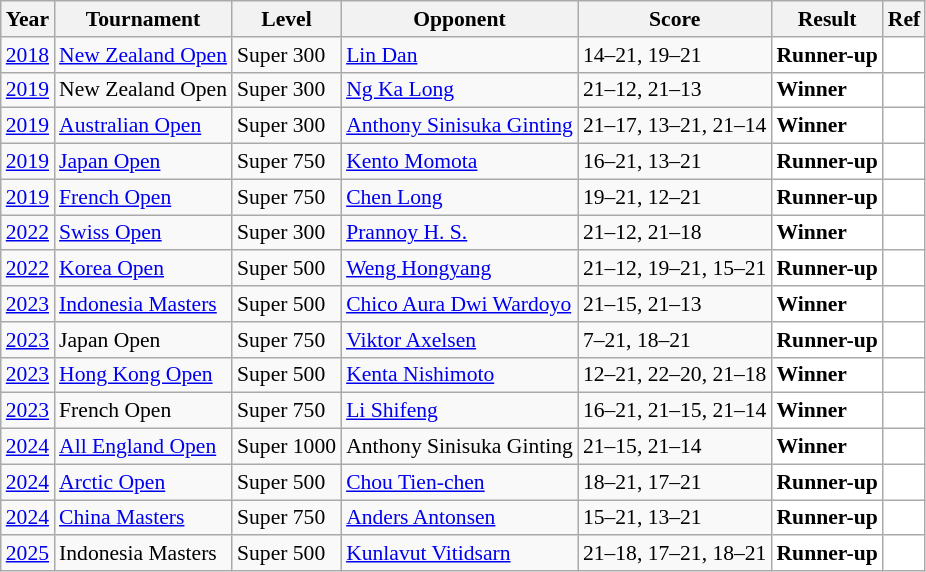<table class="sortable wikitable" style="font-size: 90%">
<tr>
<th>Year</th>
<th>Tournament</th>
<th>Level</th>
<th>Opponent</th>
<th>Score</th>
<th>Result</th>
<th>Ref</th>
</tr>
<tr>
<td align="center"><a href='#'>2018</a></td>
<td align="left"><a href='#'>New Zealand Open</a></td>
<td align="left">Super 300</td>
<td align="left"> <a href='#'>Lin Dan</a></td>
<td align="left">14–21, 19–21</td>
<td style="text-align:left; background:white"> <strong>Runner-up</strong></td>
<td style="text-align:center; background:white"></td>
</tr>
<tr>
<td align="center"><a href='#'>2019</a></td>
<td align="left">New Zealand Open</td>
<td align="left">Super 300</td>
<td align="left"> <a href='#'>Ng Ka Long</a></td>
<td align="left">21–12, 21–13</td>
<td style="text-align:left; background:white"> <strong>Winner</strong></td>
<td style="text-align:center; background:white"></td>
</tr>
<tr>
<td align="center"><a href='#'>2019</a></td>
<td align="left"><a href='#'>Australian Open</a></td>
<td align="left">Super 300</td>
<td align="left"> <a href='#'>Anthony Sinisuka Ginting</a></td>
<td align="left">21–17, 13–21, 21–14</td>
<td style="text-align:left; background:white"> <strong>Winner</strong></td>
<td style="text-align:center; background:white"></td>
</tr>
<tr>
<td align="center"><a href='#'>2019</a></td>
<td align="left"><a href='#'>Japan Open</a></td>
<td align="left">Super 750</td>
<td align="left"> <a href='#'>Kento Momota</a></td>
<td align="left">16–21, 13–21</td>
<td style="text-align:left; background:white"> <strong>Runner-up</strong></td>
<td style="text-align:center; background:white"></td>
</tr>
<tr>
<td align="center"><a href='#'>2019</a></td>
<td align="left"><a href='#'>French Open</a></td>
<td align="left">Super 750</td>
<td align="left"> <a href='#'>Chen Long</a></td>
<td align="left">19–21, 12–21</td>
<td style="text-align:left; background:white"> <strong>Runner-up</strong></td>
<td style="text-align:center; background:white"></td>
</tr>
<tr>
<td align="center"><a href='#'>2022</a></td>
<td align="left"><a href='#'>Swiss Open</a></td>
<td align="left">Super 300</td>
<td align="left"> <a href='#'>Prannoy H. S.</a></td>
<td align="left">21–12, 21–18</td>
<td style="text-align:left; background:white"> <strong>Winner</strong></td>
<td style="text-align:center; background:white"></td>
</tr>
<tr>
<td align="center"><a href='#'>2022</a></td>
<td align="left"><a href='#'>Korea Open</a></td>
<td align="left">Super 500</td>
<td align="left"> <a href='#'>Weng Hongyang</a></td>
<td align="left">21–12, 19–21, 15–21</td>
<td style="text-align:left; background:white"> <strong>Runner-up</strong></td>
<td style="text-align:center; background:white"></td>
</tr>
<tr>
<td align="center"><a href='#'>2023</a></td>
<td align="left"><a href='#'>Indonesia Masters</a></td>
<td align="left">Super 500</td>
<td align="left"> <a href='#'>Chico Aura Dwi Wardoyo</a></td>
<td align="left">21–15, 21–13</td>
<td style="text-align:left; background:white"> <strong>Winner</strong></td>
<td style="text-align:center; background:white"></td>
</tr>
<tr>
<td align="center"><a href='#'>2023</a></td>
<td align="left">Japan Open</td>
<td align="left">Super 750</td>
<td align="left"> <a href='#'>Viktor Axelsen</a></td>
<td align="left">7–21, 18–21</td>
<td style="text-align:left; background:white"> <strong>Runner-up</strong></td>
<td style="text-align:center; background:white"></td>
</tr>
<tr>
<td align="center"><a href='#'>2023</a></td>
<td align="left"><a href='#'>Hong Kong Open</a></td>
<td align="left">Super 500</td>
<td align="left"> <a href='#'>Kenta Nishimoto</a></td>
<td align="left">12–21, 22–20, 21–18</td>
<td style="text-align:left; background:white"> <strong>Winner</strong></td>
<td style="text-align:center; background:white"></td>
</tr>
<tr>
<td align="center"><a href='#'>2023</a></td>
<td align="left">French Open</td>
<td align="left">Super 750</td>
<td align="left"> <a href='#'>Li Shifeng</a></td>
<td align="left">16–21, 21–15, 21–14</td>
<td style="text-align:left; background:white"> <strong>Winner</strong></td>
<td style="text-align:center; background:white"></td>
</tr>
<tr>
<td align="center"><a href='#'>2024</a></td>
<td align="left"><a href='#'>All England Open</a></td>
<td align="left">Super 1000</td>
<td align="left"> Anthony Sinisuka Ginting</td>
<td align="left">21–15, 21–14</td>
<td style="text-align:left; background:white"> <strong>Winner</strong></td>
<td style="text-align:center; background:white"></td>
</tr>
<tr>
<td align="center"><a href='#'>2024</a></td>
<td align="left"><a href='#'>Arctic Open</a></td>
<td align="left">Super 500</td>
<td align="left"> <a href='#'>Chou Tien-chen</a></td>
<td align="left">18–21, 17–21</td>
<td style="text-align:left; background:white"> <strong>Runner-up</strong></td>
<td style="text-align:center; background:white"></td>
</tr>
<tr>
<td align="center"><a href='#'>2024</a></td>
<td align="left"><a href='#'>China Masters</a></td>
<td align="left">Super 750</td>
<td align="left"> <a href='#'>Anders Antonsen</a></td>
<td align="left">15–21, 13–21</td>
<td style="text-align:left; background:white"> <strong>Runner-up</strong></td>
<td style="text-align:center; background:white"></td>
</tr>
<tr>
<td align="center"><a href='#'>2025</a></td>
<td align="left">Indonesia Masters</td>
<td align="left">Super 500</td>
<td align="left"> <a href='#'>Kunlavut Vitidsarn</a></td>
<td align="left">21–18, 17–21, 18–21</td>
<td style="text-align:left; background: white"> <strong>Runner-up</strong></td>
<td style="text-align:center; background: white"></td>
</tr>
</table>
